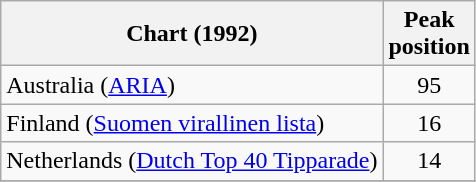<table class="wikitable">
<tr>
<th>Chart (1992)</th>
<th>Peak<br>position</th>
</tr>
<tr>
<td>Australia (<a href='#'>ARIA</a>)</td>
<td align="center">95</td>
</tr>
<tr>
<td>Finland (<a href='#'>Suomen virallinen lista</a>)</td>
<td align="center">16</td>
</tr>
<tr>
<td>Netherlands (<a href='#'>Dutch Top 40 Tipparade</a>)</td>
<td align="center">14</td>
</tr>
<tr>
</tr>
<tr>
</tr>
<tr>
</tr>
<tr>
</tr>
<tr>
</tr>
<tr>
</tr>
</table>
